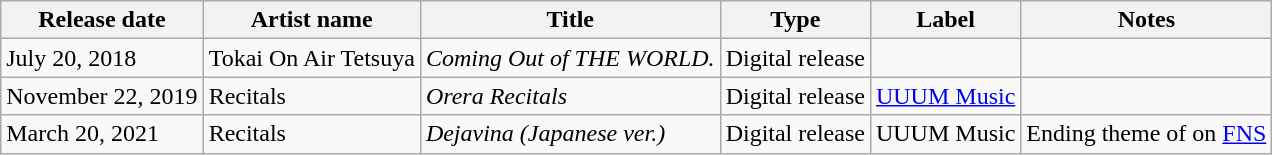<table class="wikitable">
<tr>
<th>Release date</th>
<th>Artist name</th>
<th>Title</th>
<th>Type</th>
<th>Label</th>
<th>Notes</th>
</tr>
<tr>
<td>July 20, 2018</td>
<td>Tokai On Air Tetsuya</td>
<td><em>Coming Out of THE WORLD.</em></td>
<td>Digital release</td>
<td></td>
<td></td>
</tr>
<tr>
<td>November 22, 2019</td>
<td>Recitals</td>
<td><em>Orera Recitals</em></td>
<td>Digital release</td>
<td><a href='#'>UUUM Music</a></td>
<td></td>
</tr>
<tr>
<td>March 20, 2021</td>
<td>Recitals</td>
<td><em>Dejavina (Japanese ver.)</em></td>
<td>Digital release</td>
<td>UUUM Music</td>
<td>Ending theme of  on <a href='#'>FNS</a></td>
</tr>
</table>
